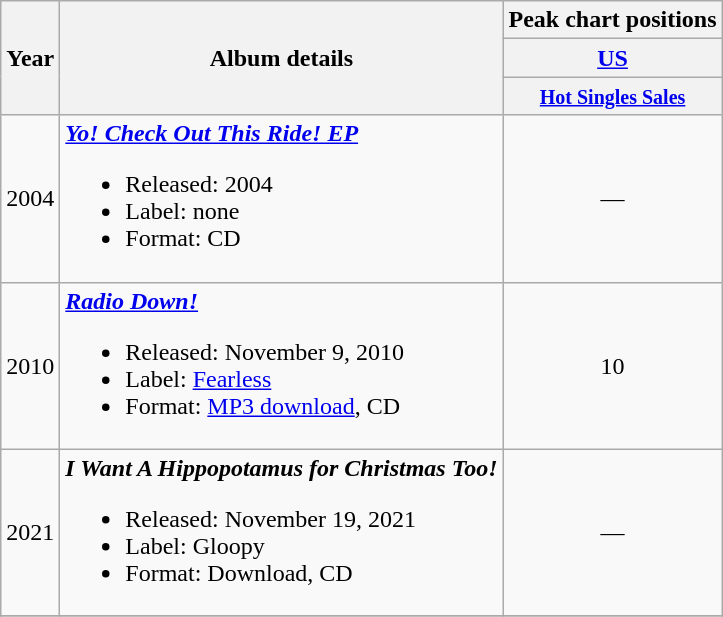<table class="wikitable">
<tr>
<th rowspan="3">Year</th>
<th rowspan="3">Album details</th>
<th colspan="5">Peak chart positions</th>
</tr>
<tr>
<th colspan="5" align="center"><a href='#'>US</a></th>
</tr>
<tr>
<th><small><a href='#'>Hot Singles Sales</a></small></th>
</tr>
<tr>
<td>2004</td>
<td><strong><em><a href='#'>Yo! Check Out This Ride! EP</a></em></strong><br><ul><li>Released: 2004</li><li>Label: none</li><li>Format: CD</li></ul></td>
<td align="center"> —</td>
</tr>
<tr>
<td>2010</td>
<td><strong><em><a href='#'>Radio Down!</a></em></strong><br><ul><li>Released: November 9, 2010</li><li>Label: <a href='#'>Fearless</a></li><li>Format: <a href='#'>MP3 download</a>, CD</li></ul></td>
<td align="center"> 10</td>
</tr>
<tr>
<td>2021</td>
<td><strong><em>I Want A Hippopotamus for Christmas Too!</em></strong><br><ul><li>Released: November 19, 2021</li><li>Label: Gloopy</li><li>Format: Download, CD</li></ul></td>
<td align="center"> —</td>
</tr>
<tr>
</tr>
</table>
